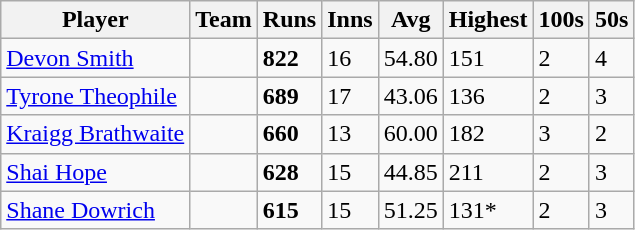<table class="wikitable">
<tr>
<th>Player</th>
<th>Team</th>
<th>Runs</th>
<th>Inns</th>
<th>Avg</th>
<th>Highest</th>
<th>100s</th>
<th>50s</th>
</tr>
<tr>
<td><a href='#'>Devon Smith</a></td>
<td></td>
<td><strong>822</strong></td>
<td>16</td>
<td>54.80</td>
<td>151</td>
<td>2</td>
<td>4</td>
</tr>
<tr>
<td><a href='#'>Tyrone Theophile</a></td>
<td></td>
<td><strong>689</strong></td>
<td>17</td>
<td>43.06</td>
<td>136</td>
<td>2</td>
<td>3</td>
</tr>
<tr>
<td><a href='#'>Kraigg Brathwaite</a></td>
<td></td>
<td><strong>660</strong></td>
<td>13</td>
<td>60.00</td>
<td>182</td>
<td>3</td>
<td>2</td>
</tr>
<tr>
<td><a href='#'>Shai Hope</a></td>
<td></td>
<td><strong>628</strong></td>
<td>15</td>
<td>44.85</td>
<td>211</td>
<td>2</td>
<td>3</td>
</tr>
<tr>
<td><a href='#'>Shane Dowrich</a></td>
<td></td>
<td><strong>615</strong></td>
<td>15</td>
<td>51.25</td>
<td>131*</td>
<td>2</td>
<td>3</td>
</tr>
</table>
